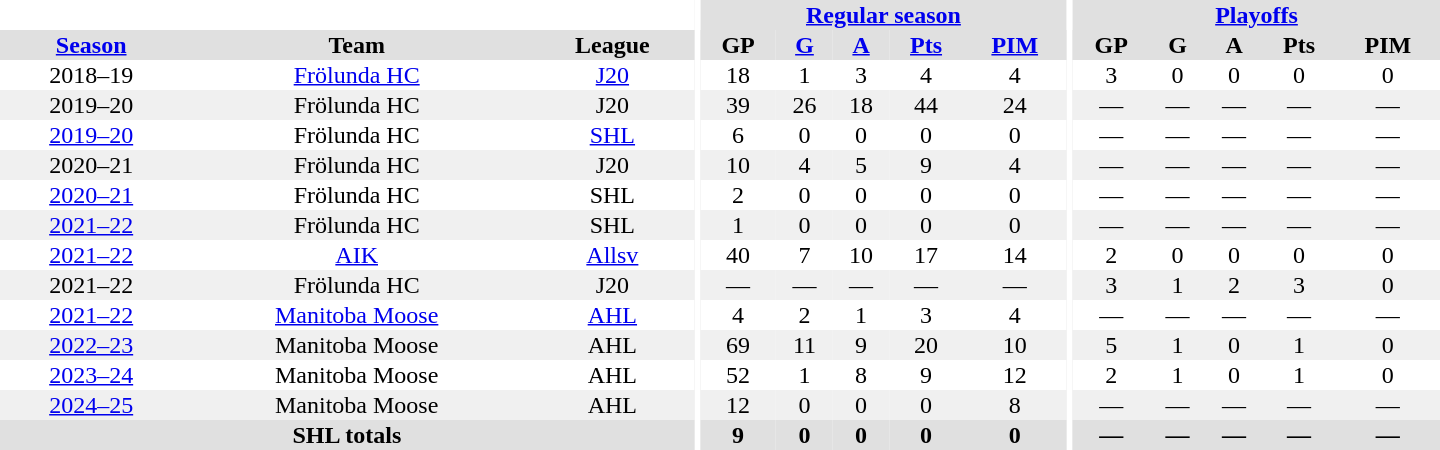<table border="0" cellpadding="1" cellspacing="0" style="text-align:center; width:60em;">
<tr bgcolor="#e0e0e0">
<th colspan="3" bgcolor="#ffffff"></th>
<th rowspan="102" bgcolor="#ffffff"></th>
<th colspan="5"><a href='#'>Regular season</a></th>
<th rowspan="102" bgcolor="#ffffff"></th>
<th colspan="5"><a href='#'>Playoffs</a></th>
</tr>
<tr bgcolor="#e0e0e0">
<th><a href='#'>Season</a></th>
<th>Team</th>
<th>League</th>
<th>GP</th>
<th><a href='#'>G</a></th>
<th><a href='#'>A</a></th>
<th><a href='#'>Pts</a></th>
<th><a href='#'>PIM</a></th>
<th>GP</th>
<th>G</th>
<th>A</th>
<th>Pts</th>
<th>PIM</th>
</tr>
<tr>
<td>2018–19</td>
<td><a href='#'>Frölunda HC</a></td>
<td><a href='#'>J20</a></td>
<td>18</td>
<td>1</td>
<td>3</td>
<td>4</td>
<td>4</td>
<td>3</td>
<td>0</td>
<td>0</td>
<td>0</td>
<td>0</td>
</tr>
<tr bgcolor="#f0f0f0">
<td>2019–20</td>
<td>Frölunda HC</td>
<td>J20</td>
<td>39</td>
<td>26</td>
<td>18</td>
<td>44</td>
<td>24</td>
<td>—</td>
<td>—</td>
<td>—</td>
<td>—</td>
<td>—</td>
</tr>
<tr>
<td><a href='#'>2019–20</a></td>
<td>Frölunda HC</td>
<td><a href='#'>SHL</a></td>
<td>6</td>
<td>0</td>
<td>0</td>
<td>0</td>
<td>0</td>
<td>—</td>
<td>—</td>
<td>—</td>
<td>—</td>
<td>—</td>
</tr>
<tr bgcolor="#f0f0f0">
<td>2020–21</td>
<td>Frölunda HC</td>
<td>J20</td>
<td>10</td>
<td>4</td>
<td>5</td>
<td>9</td>
<td>4</td>
<td>—</td>
<td>—</td>
<td>—</td>
<td>—</td>
<td>—</td>
</tr>
<tr>
<td><a href='#'>2020–21</a></td>
<td>Frölunda HC</td>
<td>SHL</td>
<td>2</td>
<td>0</td>
<td>0</td>
<td>0</td>
<td>0</td>
<td>—</td>
<td>—</td>
<td>—</td>
<td>—</td>
<td>—</td>
</tr>
<tr bgcolor="#f0f0f0">
<td><a href='#'>2021–22</a></td>
<td>Frölunda HC</td>
<td>SHL</td>
<td>1</td>
<td>0</td>
<td>0</td>
<td>0</td>
<td>0</td>
<td>—</td>
<td>—</td>
<td>—</td>
<td>—</td>
<td>—</td>
</tr>
<tr>
<td><a href='#'>2021–22</a></td>
<td><a href='#'>AIK</a></td>
<td><a href='#'>Allsv</a></td>
<td>40</td>
<td>7</td>
<td>10</td>
<td>17</td>
<td>14</td>
<td>2</td>
<td>0</td>
<td>0</td>
<td>0</td>
<td>0</td>
</tr>
<tr bgcolor="#f0f0f0">
<td>2021–22</td>
<td>Frölunda HC</td>
<td>J20</td>
<td>—</td>
<td>—</td>
<td>—</td>
<td>—</td>
<td>—</td>
<td>3</td>
<td>1</td>
<td>2</td>
<td>3</td>
<td>0</td>
</tr>
<tr>
<td><a href='#'>2021–22</a></td>
<td><a href='#'>Manitoba Moose</a></td>
<td><a href='#'>AHL</a></td>
<td>4</td>
<td>2</td>
<td>1</td>
<td>3</td>
<td>4</td>
<td>—</td>
<td>—</td>
<td>—</td>
<td>—</td>
<td>—</td>
</tr>
<tr bgcolor="#f0f0f0">
<td><a href='#'>2022–23</a></td>
<td>Manitoba Moose</td>
<td>AHL</td>
<td>69</td>
<td>11</td>
<td>9</td>
<td>20</td>
<td>10</td>
<td>5</td>
<td>1</td>
<td>0</td>
<td>1</td>
<td>0</td>
</tr>
<tr>
<td><a href='#'>2023–24</a></td>
<td>Manitoba Moose</td>
<td>AHL</td>
<td>52</td>
<td>1</td>
<td>8</td>
<td>9</td>
<td>12</td>
<td>2</td>
<td>1</td>
<td>0</td>
<td>1</td>
<td>0</td>
</tr>
<tr bgcolor="#f0f0f0">
<td><a href='#'>2024–25</a></td>
<td>Manitoba Moose</td>
<td>AHL</td>
<td>12</td>
<td>0</td>
<td>0</td>
<td>0</td>
<td>8</td>
<td>—</td>
<td>—</td>
<td>—</td>
<td>—</td>
<td>—</td>
</tr>
<tr bgcolor="#e0e0e0">
<th colspan="3">SHL totals</th>
<th>9</th>
<th>0</th>
<th>0</th>
<th>0</th>
<th>0</th>
<th>—</th>
<th>—</th>
<th>—</th>
<th>—</th>
<th>—</th>
</tr>
</table>
